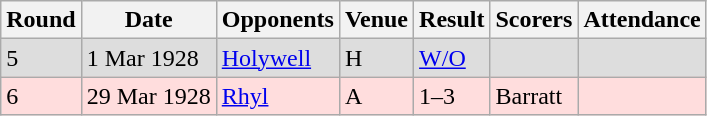<table class="wikitable">
<tr>
<th>Round</th>
<th>Date</th>
<th>Opponents</th>
<th>Venue</th>
<th>Result</th>
<th>Scorers</th>
<th>Attendance</th>
</tr>
<tr bgcolor="#dddddd">
<td>5</td>
<td>1 Mar 1928</td>
<td><a href='#'>Holywell</a></td>
<td>H</td>
<td><a href='#'>W/O</a></td>
<td></td>
<td align="right"></td>
</tr>
<tr bgcolor="#ffdddd">
<td>6</td>
<td>29 Mar 1928</td>
<td><a href='#'>Rhyl</a></td>
<td>A</td>
<td>1–3</td>
<td>Barratt</td>
<td align="right"></td>
</tr>
</table>
